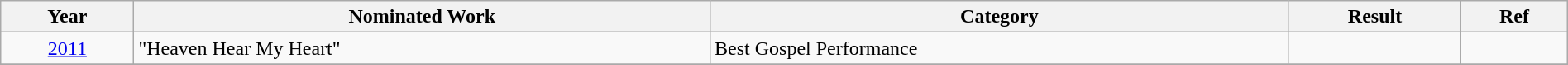<table class="wikitable" width="100%">
<tr>
<th>Year</th>
<th>Nominated Work</th>
<th>Category</th>
<th>Result</th>
<th>Ref</th>
</tr>
<tr>
<td align="center"><a href='#'>2011</a></td>
<td>"Heaven Hear My Heart"</td>
<td>Best Gospel Performance</td>
<td></td>
<td align="center"></td>
</tr>
<tr>
</tr>
</table>
